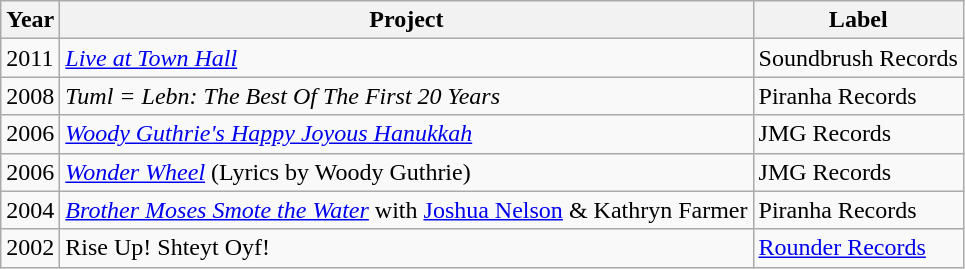<table class="wikitable">
<tr>
<th>Year</th>
<th>Project</th>
<th>Label</th>
</tr>
<tr>
<td>2011</td>
<td><em><a href='#'>Live at Town Hall</a></em></td>
<td>Soundbrush Records</td>
</tr>
<tr>
<td>2008</td>
<td><em>Tuml = Lebn: The Best Of The First 20 Years</em></td>
<td>Piranha Records</td>
</tr>
<tr>
<td>2006</td>
<td><em><a href='#'>Woody Guthrie's Happy Joyous Hanukkah</a></em></td>
<td>JMG Records</td>
</tr>
<tr>
<td>2006</td>
<td><em><a href='#'>Wonder Wheel</a></em> (Lyrics by Woody Guthrie)</td>
<td>JMG Records</td>
</tr>
<tr>
<td>2004</td>
<td><em><a href='#'>Brother Moses Smote the Water</a></em> with <a href='#'>Joshua Nelson</a> & Kathryn Farmer</td>
<td>Piranha Records</td>
</tr>
<tr>
<td>2002</td>
<td>Rise Up! Shteyt Oyf!</td>
<td><a href='#'>Rounder Records</a></td>
</tr>
</table>
